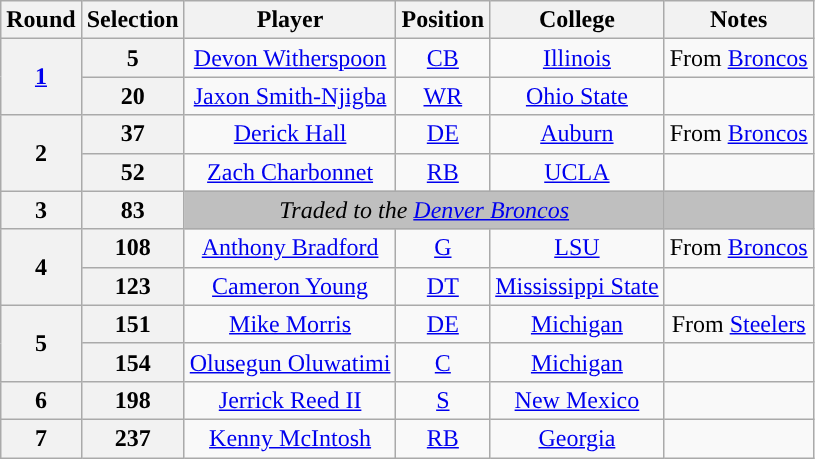<table class="wikitable" style="text-align:center">
<tr>
<th>Round</th>
<th>Selection</th>
<th>Player</th>
<th>Position</th>
<th>College</th>
<th>Notes</th>
</tr>
<tr>
<th rowspan="2"><a href='#'>1</a></th>
<th>5</th>
<td><a href='#'>Devon Witherspoon</a></td>
<td><a href='#'>CB</a></td>
<td><a href='#'>Illinois</a></td>
<td>From <a href='#'>Broncos</a></td>
</tr>
<tr>
<th>20</th>
<td><a href='#'>Jaxon Smith-Njigba</a></td>
<td><a href='#'>WR</a></td>
<td><a href='#'>Ohio State</a></td>
<td></td>
</tr>
<tr>
<th rowspan="2">2</th>
<th>37</th>
<td><a href='#'>Derick Hall</a></td>
<td><a href='#'>DE</a></td>
<td><a href='#'>Auburn</a></td>
<td>From <a href='#'>Broncos</a></td>
</tr>
<tr>
<th>52</th>
<td><a href='#'>Zach Charbonnet</a></td>
<td><a href='#'>RB</a></td>
<td><a href='#'>UCLA</a></td>
<td></td>
</tr>
<tr>
<th>3</th>
<th>83</th>
<td colspan="3" style="background:#BFBFBF"><em>Traded to the <a href='#'>Denver Broncos</a></em></td>
<td style="background:#BFBFBF"></td>
</tr>
<tr>
<th rowspan="2">4</th>
<th>108</th>
<td><a href='#'>Anthony Bradford</a></td>
<td><a href='#'>G</a></td>
<td><a href='#'>LSU</a></td>
<td>From <a href='#'>Broncos</a></td>
</tr>
<tr>
<th>123</th>
<td><a href='#'>Cameron Young</a></td>
<td><a href='#'>DT</a></td>
<td><a href='#'>Mississippi State</a></td>
<td></td>
</tr>
<tr>
<th rowspan="2">5</th>
<th>151</th>
<td><a href='#'>Mike Morris</a></td>
<td><a href='#'>DE</a></td>
<td><a href='#'>Michigan</a></td>
<td>From <a href='#'>Steelers</a></td>
</tr>
<tr>
<th>154</th>
<td><a href='#'>Olusegun Oluwatimi</a></td>
<td><a href='#'>C</a></td>
<td><a href='#'>Michigan</a></td>
<td></td>
</tr>
<tr>
<th>6</th>
<th>198</th>
<td><a href='#'>Jerrick Reed II</a></td>
<td><a href='#'>S</a></td>
<td><a href='#'>New Mexico</a></td>
<td></td>
</tr>
<tr>
<th>7</th>
<th>237</th>
<td><a href='#'>Kenny McIntosh</a></td>
<td><a href='#'>RB</a></td>
<td><a href='#'>Georgia</a></td>
<td></td>
</tr>
</table>
